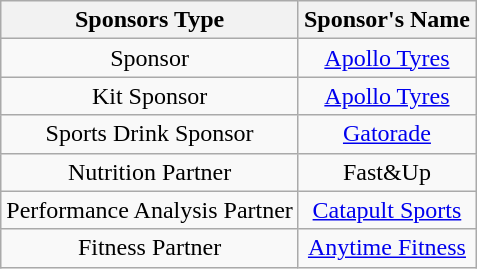<table class="wikitable" style="text-align: center">
<tr>
<th>Sponsors Type</th>
<th>Sponsor's Name</th>
</tr>
<tr>
<td>Sponsor</td>
<td><a href='#'>Apollo Tyres</a></td>
</tr>
<tr>
<td>Kit Sponsor</td>
<td><a href='#'>Apollo Tyres</a></td>
</tr>
<tr>
<td>Sports Drink Sponsor</td>
<td><a href='#'>Gatorade</a></td>
</tr>
<tr>
<td>Nutrition Partner</td>
<td>Fast&Up</td>
</tr>
<tr>
<td>Performance Analysis Partner</td>
<td><a href='#'>Catapult Sports</a></td>
</tr>
<tr>
<td>Fitness Partner</td>
<td><a href='#'>Anytime Fitness</a></td>
</tr>
</table>
